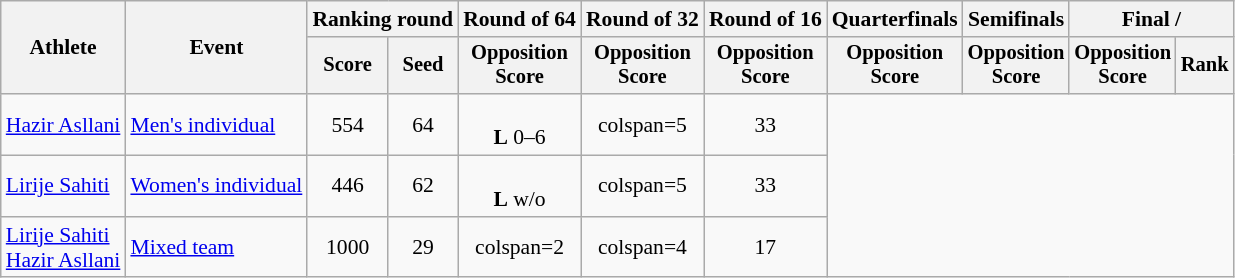<table class="wikitable" style="font-size:90%">
<tr>
<th rowspan=2>Athlete</th>
<th rowspan=2>Event</th>
<th colspan=2>Ranking round</th>
<th>Round of 64</th>
<th>Round of 32</th>
<th>Round of 16</th>
<th>Quarterfinals</th>
<th>Semifinals</th>
<th colspan=2>Final / </th>
</tr>
<tr style="font-size:95%">
<th>Score</th>
<th>Seed</th>
<th>Opposition<br>Score</th>
<th>Opposition<br>Score</th>
<th>Opposition<br>Score</th>
<th>Opposition<br>Score</th>
<th>Opposition<br>Score</th>
<th>Opposition<br>Score</th>
<th>Rank</th>
</tr>
<tr align=center>
<td align=left><a href='#'>Hazir Asllani</a></td>
<td align=left><a href='#'>Men's individual</a></td>
<td>554</td>
<td>64</td>
<td><br> <strong>L</strong> 0–6</td>
<td>colspan=5 </td>
<td>33</td>
</tr>
<tr align=center>
<td align=left><a href='#'>Lirije Sahiti</a></td>
<td align=left><a href='#'>Women's individual</a></td>
<td>446</td>
<td>62</td>
<td><br> <strong>L</strong> w/o</td>
<td>colspan=5 </td>
<td>33</td>
</tr>
<tr align=center>
<td align=left><a href='#'>Lirije Sahiti</a><br><a href='#'>Hazir Asllani</a></td>
<td align=left><a href='#'>Mixed team</a></td>
<td>1000</td>
<td>29</td>
<td>colspan=2 </td>
<td>colspan=4 </td>
<td>17</td>
</tr>
</table>
